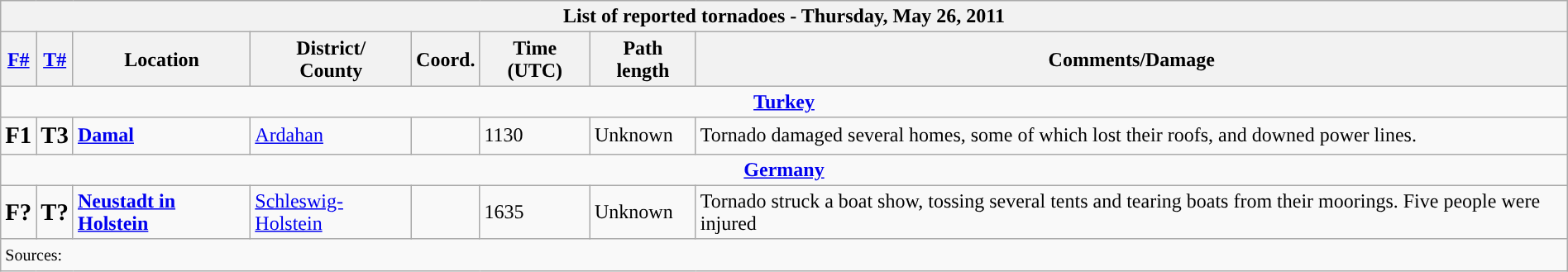<table class="wikitable collapsible" width="100%">
<tr>
<th colspan="8">List of reported tornadoes - Thursday, May 26, 2011</th>
</tr>
<tr>
<th><a href='#'>F#</a></th>
<th><a href='#'>T#</a></th>
<th>Location</th>
<th>District/<br>County</th>
<th>Coord.</th>
<th>Time (UTC)</th>
<th>Path length</th>
<th>Comments/Damage</th>
</tr>
<tr>
<td colspan="8" align=center><strong><a href='#'>Turkey</a></strong></td>
</tr>
<tr>
<td><big><strong>F1</strong></big></td>
<td><big><strong>T3</strong></big></td>
<td><strong><a href='#'>Damal</a></strong></td>
<td><a href='#'>Ardahan</a></td>
<td></td>
<td>1130</td>
<td>Unknown</td>
<td>Tornado damaged several homes, some of which lost their roofs, and downed power lines.</td>
</tr>
<tr>
<td colspan="8" align=center><strong><a href='#'>Germany</a></strong></td>
</tr>
<tr>
<td><big><strong>F?</strong></big></td>
<td><big><strong>T?</strong></big></td>
<td><strong><a href='#'>Neustadt in Holstein</a></strong></td>
<td><a href='#'>Schleswig-Holstein</a></td>
<td></td>
<td>1635</td>
<td>Unknown</td>
<td>Tornado struck a boat show, tossing several tents and tearing boats from their moorings. Five people were injured</td>
</tr>
<tr>
<td colspan="8"><small>Sources:  </small></td>
</tr>
</table>
